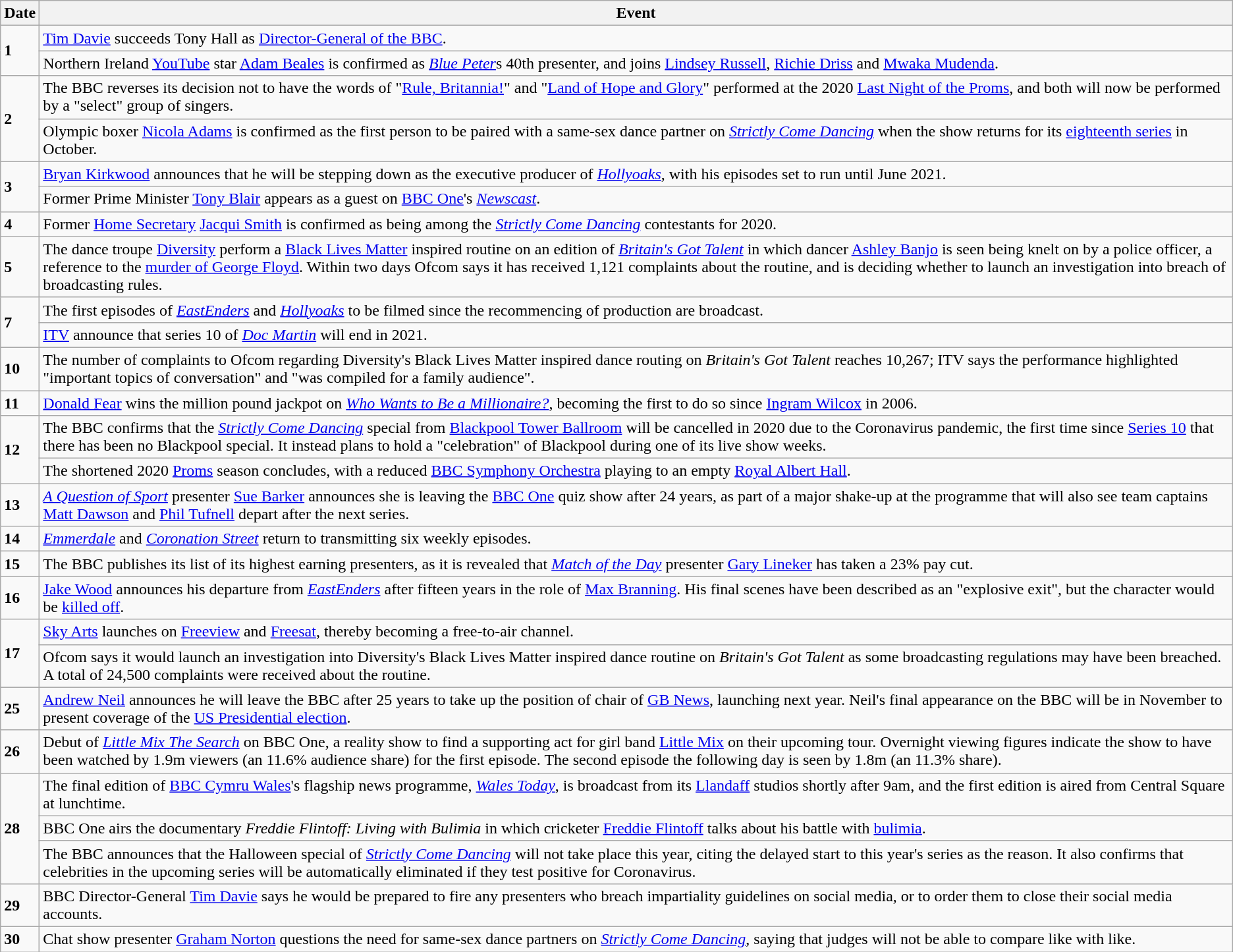<table class="wikitable">
<tr>
<th>Date</th>
<th>Event</th>
</tr>
<tr>
<td rowspan=2><strong>1</strong></td>
<td><a href='#'>Tim Davie</a> succeeds Tony Hall as <a href='#'>Director-General of the BBC</a>.</td>
</tr>
<tr>
<td>Northern Ireland <a href='#'>YouTube</a> star <a href='#'>Adam Beales</a> is confirmed as <em><a href='#'>Blue Peter</a></em>s 40th presenter, and joins <a href='#'>Lindsey Russell</a>, <a href='#'>Richie Driss</a> and <a href='#'>Mwaka Mudenda</a>.</td>
</tr>
<tr>
<td rowspan=2><strong>2</strong></td>
<td>The BBC reverses its decision not to have the words of "<a href='#'>Rule, Britannia!</a>" and "<a href='#'>Land of Hope and Glory</a>" performed at the 2020 <a href='#'>Last Night of the Proms</a>, and both will now be performed by a "select" group of singers.</td>
</tr>
<tr>
<td>Olympic boxer <a href='#'>Nicola Adams</a> is confirmed as the first person to be paired with a same-sex dance partner on <em><a href='#'>Strictly Come Dancing</a></em> when the show returns for its <a href='#'>eighteenth series</a> in October.</td>
</tr>
<tr>
<td rowspan=2><strong>3</strong></td>
<td><a href='#'>Bryan Kirkwood</a> announces that he will be stepping down as the executive producer of <em><a href='#'>Hollyoaks</a></em>, with his episodes set to run until June 2021.</td>
</tr>
<tr>
<td>Former Prime Minister <a href='#'>Tony Blair</a> appears as a guest on <a href='#'>BBC One</a>'s <em><a href='#'>Newscast</a></em>.</td>
</tr>
<tr>
<td><strong>4</strong></td>
<td>Former <a href='#'>Home Secretary</a> <a href='#'>Jacqui Smith</a> is confirmed as being among the <em><a href='#'>Strictly Come Dancing</a></em> contestants for 2020.</td>
</tr>
<tr>
<td><strong>5</strong></td>
<td>The dance troupe <a href='#'>Diversity</a> perform a <a href='#'>Black Lives Matter</a> inspired routine on an edition of <em><a href='#'>Britain's Got Talent</a></em> in which dancer <a href='#'>Ashley Banjo</a> is seen being knelt on by a police officer, a reference to the <a href='#'>murder of George Floyd</a>. Within two days Ofcom says it has received 1,121 complaints about the routine, and is deciding whether to launch an investigation into breach of broadcasting rules.</td>
</tr>
<tr>
<td rowspan=2><strong>7</strong></td>
<td>The first episodes of <em><a href='#'>EastEnders</a></em> and <em><a href='#'>Hollyoaks</a></em> to be filmed since the recommencing of production are broadcast.</td>
</tr>
<tr>
<td><a href='#'>ITV</a> announce that series 10 of <em><a href='#'>Doc Martin</a></em> will end in 2021.</td>
</tr>
<tr>
<td><strong>10</strong></td>
<td>The number of complaints to Ofcom regarding Diversity's Black Lives Matter inspired dance routing on <em>Britain's Got Talent</em> reaches 10,267; ITV says the performance highlighted "important topics of conversation" and "was compiled for a family audience".</td>
</tr>
<tr>
<td><strong>11</strong></td>
<td><a href='#'>Donald Fear</a> wins the million pound jackpot on <em><a href='#'>Who Wants to Be a Millionaire?</a></em>, becoming the first to do so since <a href='#'>Ingram Wilcox</a> in 2006.</td>
</tr>
<tr>
<td rowspan=2><strong>12</strong></td>
<td>The BBC confirms that the <em><a href='#'>Strictly Come Dancing</a></em> special from <a href='#'>Blackpool Tower Ballroom</a> will be cancelled in 2020 due to the Coronavirus pandemic, the first time since <a href='#'>Series 10</a> that there has been no Blackpool special. It instead plans to hold a "celebration" of Blackpool during one of its live show weeks.</td>
</tr>
<tr>
<td>The shortened 2020 <a href='#'>Proms</a> season concludes, with a reduced <a href='#'>BBC Symphony Orchestra</a> playing to an empty <a href='#'>Royal Albert Hall</a>.</td>
</tr>
<tr>
<td><strong>13</strong></td>
<td><em><a href='#'>A Question of Sport</a></em> presenter <a href='#'>Sue Barker</a> announces she is leaving the <a href='#'>BBC One</a> quiz show after 24 years, as part of a major shake-up at the programme that will also see team captains <a href='#'>Matt Dawson</a> and <a href='#'>Phil Tufnell</a> depart after the next series.</td>
</tr>
<tr>
<td><strong>14</strong></td>
<td><em><a href='#'>Emmerdale</a></em> and <em><a href='#'>Coronation Street</a></em> return to transmitting six weekly episodes.</td>
</tr>
<tr>
<td><strong>15</strong></td>
<td>The BBC publishes its list of its highest earning presenters, as it is revealed that <em><a href='#'>Match of the Day</a></em> presenter <a href='#'>Gary Lineker</a> has taken a 23% pay cut.</td>
</tr>
<tr>
<td><strong>16</strong></td>
<td><a href='#'>Jake Wood</a> announces his departure from <em><a href='#'>EastEnders</a></em> after fifteen years in the role of <a href='#'>Max Branning</a>. His final scenes have been described as an "explosive exit", but the character would be <a href='#'>killed off</a>.</td>
</tr>
<tr>
<td rowspan=2><strong>17</strong></td>
<td><a href='#'>Sky Arts</a> launches on <a href='#'>Freeview</a> and <a href='#'>Freesat</a>, thereby becoming a free-to-air channel.</td>
</tr>
<tr>
<td>Ofcom says it would launch an investigation into Diversity's Black Lives Matter inspired dance routine on <em>Britain's Got Talent</em> as some broadcasting regulations may have been breached. A total of 24,500 complaints were received about the routine.</td>
</tr>
<tr>
<td><strong>25</strong></td>
<td><a href='#'>Andrew Neil</a> announces he will leave the BBC after 25 years to take up the position of chair of <a href='#'>GB News</a>, launching next year. Neil's final appearance on the BBC will be in November to present coverage of the <a href='#'>US Presidential election</a>.</td>
</tr>
<tr>
<td><strong>26</strong></td>
<td>Debut of <em><a href='#'>Little Mix The Search</a></em> on BBC One, a reality show to find a supporting act for girl band <a href='#'>Little Mix</a> on their upcoming tour. Overnight viewing figures indicate the show to have been watched by 1.9m viewers (an 11.6% audience share) for the first episode. The second episode the following day is seen by 1.8m (an 11.3% share).</td>
</tr>
<tr>
<td rowspan=3><strong>28</strong></td>
<td>The final edition of <a href='#'>BBC Cymru Wales</a>'s flagship news programme, <em><a href='#'>Wales Today</a></em>, is broadcast from its <a href='#'>Llandaff</a> studios shortly after 9am, and the first edition is aired from Central Square at lunchtime.</td>
</tr>
<tr>
<td>BBC One airs the documentary <em>Freddie Flintoff: Living with Bulimia</em> in which cricketer <a href='#'>Freddie Flintoff</a> talks about his battle with <a href='#'>bulimia</a>.</td>
</tr>
<tr>
<td>The BBC announces that the Halloween special of <em><a href='#'>Strictly Come Dancing</a></em> will not take place this year, citing the delayed start to this year's series as the reason. It also confirms that celebrities in the upcoming series will be automatically eliminated if they test positive for Coronavirus.</td>
</tr>
<tr>
<td><strong>29</strong></td>
<td>BBC Director-General <a href='#'>Tim Davie</a> says he would be prepared to fire any presenters who breach impartiality guidelines on social media, or to order them to close their social media accounts.</td>
</tr>
<tr>
<td><strong>30</strong></td>
<td>Chat show presenter <a href='#'>Graham Norton</a> questions the need for same-sex dance partners on <em><a href='#'>Strictly Come Dancing</a></em>, saying that judges will not be able to compare like with like.</td>
</tr>
</table>
